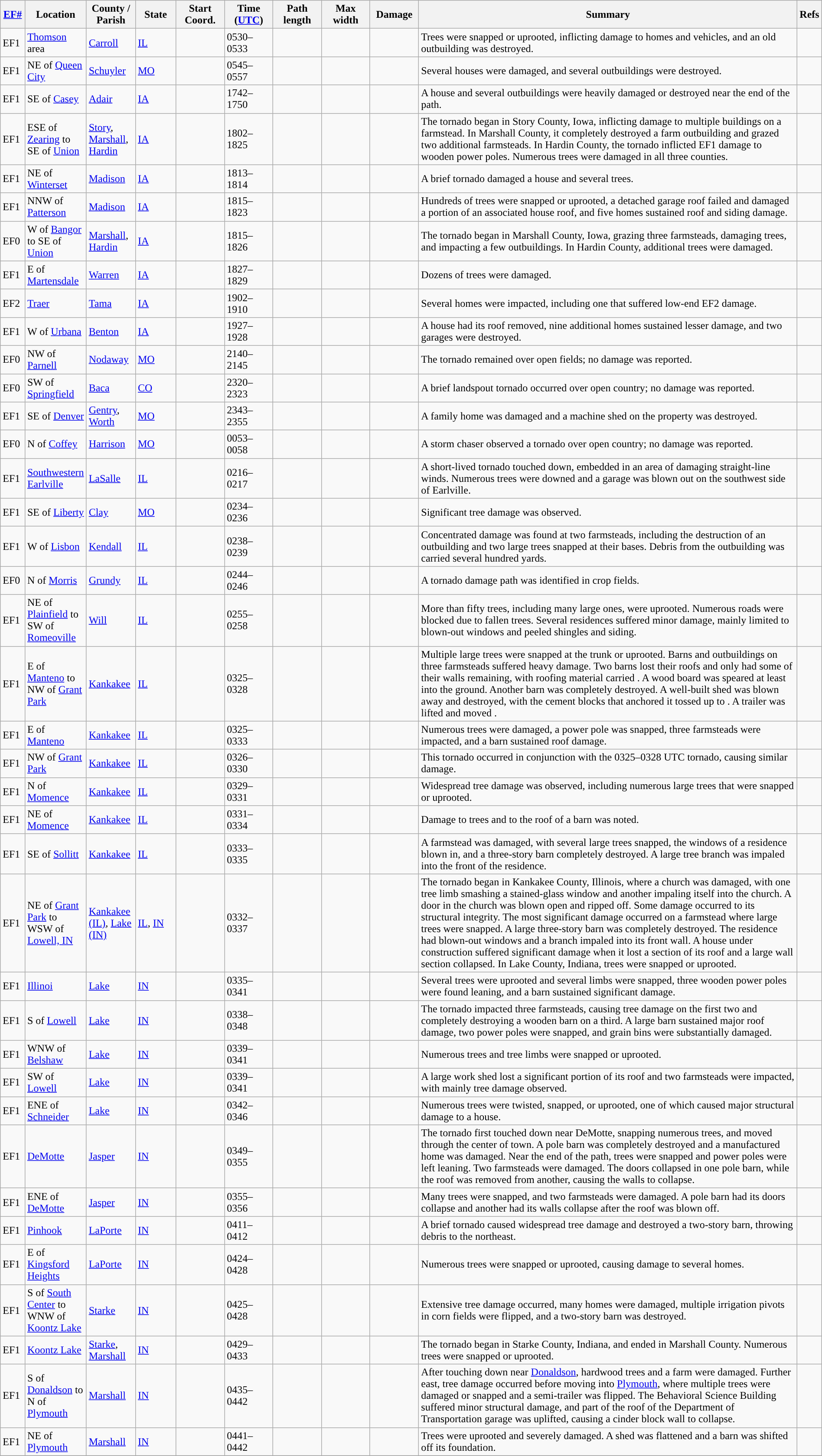<table class="wikitable sortable" style="width:100%;">
<tr>
<th scope="col" width="3%" align="center"><a href='#'>EF#</a></th>
<th scope="col" width="7%" align="center" class="unsortable">Location</th>
<th scope="col" width="6%" align="center" class="unsortable">County / Parish</th>
<th scope="col" width="5%" align="center">State</th>
<th scope="col" width="6%" align="center">Start Coord.</th>
<th scope="col" width="6%" align="center">Time (<a href='#'>UTC</a>)</th>
<th scope="col" width="6%" align="center">Path length</th>
<th scope="col" width="6%" align="center">Max width</th>
<th scope="col" width="6%" align="center">Damage</th>
<th scope="col" width="48%" class="unsortable" align="center">Summary</th>
<th scope="col" width="48%" class="unsortable" align="center">Refs</th>
</tr>
<tr>
<td>EF1</td>
<td><a href='#'>Thomson</a> area</td>
<td><a href='#'>Carroll</a></td>
<td><a href='#'>IL</a></td>
<td></td>
<td>0530–0533</td>
<td></td>
<td></td>
<td></td>
<td>Trees were snapped or uprooted, inflicting damage to homes and vehicles, and an old outbuilding was destroyed.</td>
<td></td>
</tr>
<tr>
<td>EF1</td>
<td>NE of <a href='#'>Queen City</a></td>
<td><a href='#'>Schuyler</a></td>
<td><a href='#'>MO</a></td>
<td></td>
<td>0545–0557</td>
<td></td>
<td></td>
<td></td>
<td>Several houses were damaged, and several outbuildings were destroyed.</td>
<td></td>
</tr>
<tr>
<td>EF1</td>
<td>SE of <a href='#'>Casey</a></td>
<td><a href='#'>Adair</a></td>
<td><a href='#'>IA</a></td>
<td></td>
<td>1742–1750</td>
<td></td>
<td></td>
<td></td>
<td>A house and several outbuildings were heavily damaged or destroyed near the end of the path.</td>
<td></td>
</tr>
<tr>
<td>EF1</td>
<td>ESE of <a href='#'>Zearing</a> to SE of <a href='#'>Union</a></td>
<td><a href='#'>Story</a>, <a href='#'>Marshall</a>, <a href='#'>Hardin</a></td>
<td><a href='#'>IA</a></td>
<td></td>
<td>1802–1825</td>
<td></td>
<td></td>
<td></td>
<td>The tornado began in Story County, Iowa, inflicting damage to multiple buildings on a farmstead. In Marshall County, it completely destroyed a farm outbuilding and grazed two additional farmsteads. In Hardin County, the tornado inflicted EF1 damage to wooden power poles. Numerous trees were damaged in all three counties.</td>
<td><br></td>
</tr>
<tr>
<td>EF1</td>
<td>NE of <a href='#'>Winterset</a></td>
<td><a href='#'>Madison</a></td>
<td><a href='#'>IA</a></td>
<td></td>
<td>1813–1814</td>
<td></td>
<td></td>
<td></td>
<td>A brief tornado damaged a house and several trees.</td>
<td></td>
</tr>
<tr>
<td>EF1</td>
<td>NNW of <a href='#'>Patterson</a></td>
<td><a href='#'>Madison</a></td>
<td><a href='#'>IA</a></td>
<td></td>
<td>1815–1823</td>
<td></td>
<td></td>
<td></td>
<td>Hundreds of trees were snapped or uprooted, a detached garage roof failed and damaged a portion of an associated house roof, and five homes sustained roof and siding damage.</td>
<td></td>
</tr>
<tr>
<td>EF0</td>
<td>W of <a href='#'>Bangor</a> to SE of <a href='#'>Union</a></td>
<td><a href='#'>Marshall</a>, <a href='#'>Hardin</a></td>
<td><a href='#'>IA</a></td>
<td></td>
<td>1815–1826</td>
<td></td>
<td></td>
<td></td>
<td>The tornado began in Marshall County, Iowa, grazing three farmsteads, damaging trees, and impacting a few outbuildings. In Hardin County, additional trees were damaged.</td>
<td></td>
</tr>
<tr>
<td>EF1</td>
<td>E of <a href='#'>Martensdale</a></td>
<td><a href='#'>Warren</a></td>
<td><a href='#'>IA</a></td>
<td></td>
<td>1827–1829</td>
<td></td>
<td></td>
<td></td>
<td>Dozens of trees were damaged.</td>
<td></td>
</tr>
<tr>
<td>EF2</td>
<td><a href='#'>Traer</a></td>
<td><a href='#'>Tama</a></td>
<td><a href='#'>IA</a></td>
<td></td>
<td>1902–1910</td>
<td></td>
<td></td>
<td></td>
<td>Several homes were impacted, including one that suffered low-end EF2 damage.</td>
<td></td>
</tr>
<tr>
<td>EF1</td>
<td>W of <a href='#'>Urbana</a></td>
<td><a href='#'>Benton</a></td>
<td><a href='#'>IA</a></td>
<td></td>
<td>1927–1928</td>
<td></td>
<td></td>
<td></td>
<td>A house had its roof removed, nine additional homes sustained lesser damage, and two garages were destroyed.</td>
<td></td>
</tr>
<tr>
<td>EF0</td>
<td>NW of <a href='#'>Parnell</a></td>
<td><a href='#'>Nodaway</a></td>
<td><a href='#'>MO</a></td>
<td></td>
<td>2140–2145</td>
<td></td>
<td></td>
<td></td>
<td>The tornado remained over open fields; no damage was reported.</td>
<td></td>
</tr>
<tr>
<td>EF0</td>
<td>SW of <a href='#'>Springfield</a></td>
<td><a href='#'>Baca</a></td>
<td><a href='#'>CO</a></td>
<td></td>
<td>2320–2323</td>
<td></td>
<td></td>
<td></td>
<td>A brief landspout tornado occurred over open country; no damage was reported.</td>
<td></td>
</tr>
<tr>
<td>EF1</td>
<td>SE of <a href='#'>Denver</a></td>
<td><a href='#'>Gentry</a>, <a href='#'>Worth</a></td>
<td><a href='#'>MO</a></td>
<td></td>
<td>2343–2355</td>
<td></td>
<td></td>
<td></td>
<td>A family home was damaged and a machine shed on the property was destroyed.</td>
<td></td>
</tr>
<tr>
<td>EF0</td>
<td>N of <a href='#'>Coffey</a></td>
<td><a href='#'>Harrison</a></td>
<td><a href='#'>MO</a></td>
<td></td>
<td>0053–0058</td>
<td></td>
<td></td>
<td></td>
<td>A storm chaser observed a tornado over open country; no damage was reported.</td>
<td></td>
</tr>
<tr>
<td>EF1</td>
<td><a href='#'>Southwestern Earlville</a></td>
<td><a href='#'>LaSalle</a></td>
<td><a href='#'>IL</a></td>
<td></td>
<td>0216–0217</td>
<td></td>
<td></td>
<td></td>
<td>A short-lived tornado touched down, embedded in an area of damaging straight-line winds. Numerous trees were downed and a garage was blown out on the southwest side of Earlville.</td>
<td></td>
</tr>
<tr>
<td>EF1</td>
<td>SE of <a href='#'>Liberty</a></td>
<td><a href='#'>Clay</a></td>
<td><a href='#'>MO</a></td>
<td></td>
<td>0234–0236</td>
<td></td>
<td></td>
<td></td>
<td>Significant tree damage was observed.</td>
<td></td>
</tr>
<tr>
<td>EF1</td>
<td>W of <a href='#'>Lisbon</a></td>
<td><a href='#'>Kendall</a></td>
<td><a href='#'>IL</a></td>
<td></td>
<td>0238–0239</td>
<td></td>
<td></td>
<td></td>
<td>Concentrated damage was found at two farmsteads, including the destruction of an outbuilding and two large trees snapped at their bases. Debris from the outbuilding was carried several hundred yards.</td>
<td></td>
</tr>
<tr>
<td>EF0</td>
<td>N of <a href='#'>Morris</a></td>
<td><a href='#'>Grundy</a></td>
<td><a href='#'>IL</a></td>
<td></td>
<td>0244–0246</td>
<td></td>
<td></td>
<td></td>
<td>A tornado damage path was identified in crop fields.</td>
<td></td>
</tr>
<tr>
<td>EF1</td>
<td>NE of <a href='#'>Plainfield</a> to SW of <a href='#'>Romeoville</a></td>
<td><a href='#'>Will</a></td>
<td><a href='#'>IL</a></td>
<td></td>
<td>0255–0258</td>
<td></td>
<td></td>
<td></td>
<td>More than fifty trees, including many large ones, were uprooted. Numerous roads were blocked due to fallen trees. Several residences suffered minor damage, mainly limited to blown-out windows and peeled shingles and siding.</td>
<td></td>
</tr>
<tr>
<td>EF1</td>
<td>E of <a href='#'>Manteno</a> to NW of <a href='#'>Grant Park</a></td>
<td><a href='#'>Kankakee</a></td>
<td><a href='#'>IL</a></td>
<td></td>
<td>0325–0328</td>
<td></td>
<td></td>
<td></td>
<td>Multiple large trees were snapped at the trunk or uprooted. Barns and outbuildings on three farmsteads suffered heavy damage. Two barns lost their roofs and only had some of their walls remaining, with roofing material carried . A wood board was speared at least  into the ground. Another barn was completely destroyed. A well-built shed was blown away and destroyed, with the cement blocks that anchored it tossed up to . A  trailer was lifted and moved .</td>
<td></td>
</tr>
<tr>
<td>EF1</td>
<td>E of <a href='#'>Manteno</a></td>
<td><a href='#'>Kankakee</a></td>
<td><a href='#'>IL</a></td>
<td></td>
<td>0325–0333</td>
<td></td>
<td></td>
<td></td>
<td>Numerous trees were damaged, a power pole was snapped, three farmsteads were impacted, and a barn sustained roof damage.</td>
<td></td>
</tr>
<tr>
<td>EF1</td>
<td>NW of <a href='#'>Grant Park</a></td>
<td><a href='#'>Kankakee</a></td>
<td><a href='#'>IL</a></td>
<td></td>
<td>0326–0330</td>
<td></td>
<td></td>
<td></td>
<td>This tornado occurred in conjunction with the 0325–0328 UTC tornado, causing similar damage.</td>
<td></td>
</tr>
<tr>
<td>EF1</td>
<td>N of <a href='#'>Momence</a></td>
<td><a href='#'>Kankakee</a></td>
<td><a href='#'>IL</a></td>
<td></td>
<td>0329–0331</td>
<td></td>
<td></td>
<td></td>
<td>Widespread tree damage was observed, including numerous large trees that were snapped or uprooted.</td>
<td></td>
</tr>
<tr>
<td>EF1</td>
<td>NE of <a href='#'>Momence</a></td>
<td><a href='#'>Kankakee</a></td>
<td><a href='#'>IL</a></td>
<td></td>
<td>0331–0334</td>
<td></td>
<td></td>
<td></td>
<td>Damage to trees and to the roof of a barn was noted.</td>
<td></td>
</tr>
<tr>
<td>EF1</td>
<td>SE of <a href='#'>Sollitt</a></td>
<td><a href='#'>Kankakee</a></td>
<td><a href='#'>IL</a></td>
<td></td>
<td>0333–0335</td>
<td></td>
<td></td>
<td></td>
<td>A farmstead was damaged, with several large trees snapped, the windows of a residence blown in, and a three-story barn completely destroyed. A large tree branch was impaled into the front of the residence.</td>
<td></td>
</tr>
<tr>
<td>EF1</td>
<td>NE of <a href='#'>Grant Park</a> to WSW of <a href='#'>Lowell, IN</a></td>
<td><a href='#'>Kankakee (IL)</a>, <a href='#'>Lake (IN)</a></td>
<td><a href='#'>IL</a>, <a href='#'>IN</a></td>
<td></td>
<td>0332–0337</td>
<td></td>
<td></td>
<td></td>
<td>The tornado began in Kankakee County, Illinois, where a church was damaged, with one tree limb smashing a stained-glass window and another impaling itself into the church. A door in the church was blown open and ripped off. Some damage occurred to its structural integrity. The most significant damage occurred on a farmstead where large trees were snapped. A large three-story barn was completely destroyed. The residence had blown-out windows and a branch impaled into its front wall. A house under construction suffered significant damage when it lost a section of its roof and a large wall section collapsed. In Lake County, Indiana, trees were snapped or uprooted.</td>
<td></td>
</tr>
<tr>
<td>EF1</td>
<td><a href='#'>Illinoi</a></td>
<td><a href='#'>Lake</a></td>
<td><a href='#'>IN</a></td>
<td></td>
<td>0335–0341</td>
<td></td>
<td></td>
<td></td>
<td>Several trees were uprooted and several limbs were snapped, three wooden power poles were found leaning, and a barn sustained significant damage.</td>
<td></td>
</tr>
<tr>
<td>EF1</td>
<td>S of <a href='#'>Lowell</a></td>
<td><a href='#'>Lake</a></td>
<td><a href='#'>IN</a></td>
<td></td>
<td>0338–0348</td>
<td></td>
<td></td>
<td></td>
<td>The tornado impacted three farmsteads, causing tree damage on the first two and completely destroying a wooden barn on a third. A large barn sustained major roof damage, two power poles were snapped, and grain bins were substantially damaged.</td>
<td></td>
</tr>
<tr>
<td>EF1</td>
<td>WNW of <a href='#'>Belshaw</a></td>
<td><a href='#'>Lake</a></td>
<td><a href='#'>IN</a></td>
<td></td>
<td>0339–0341</td>
<td></td>
<td></td>
<td></td>
<td>Numerous trees and tree limbs were snapped or uprooted.</td>
<td></td>
</tr>
<tr>
<td>EF1</td>
<td>SW of <a href='#'>Lowell</a></td>
<td><a href='#'>Lake</a></td>
<td><a href='#'>IN</a></td>
<td></td>
<td>0339–0341</td>
<td></td>
<td></td>
<td></td>
<td>A large work shed lost a significant portion of its roof and two farmsteads were impacted, with mainly tree damage observed.</td>
<td></td>
</tr>
<tr>
<td>EF1</td>
<td>ENE of <a href='#'>Schneider</a></td>
<td><a href='#'>Lake</a></td>
<td><a href='#'>IN</a></td>
<td></td>
<td>0342–0346</td>
<td></td>
<td></td>
<td></td>
<td>Numerous trees were twisted, snapped, or uprooted, one of which caused major structural damage to a house.</td>
<td></td>
</tr>
<tr>
<td>EF1</td>
<td><a href='#'>DeMotte</a></td>
<td><a href='#'>Jasper</a></td>
<td><a href='#'>IN</a></td>
<td></td>
<td>0349–0355</td>
<td></td>
<td></td>
<td></td>
<td>The tornado first touched down near DeMotte, snapping numerous trees, and moved through the center of town. A pole barn was completely destroyed and a manufactured home was damaged. Near the end of the path, trees were snapped and power poles were left leaning. Two farmsteads were damaged. The doors collapsed in one pole barn, while the roof was removed from another, causing the walls to collapse.</td>
<td></td>
</tr>
<tr>
<td>EF1</td>
<td>ENE of <a href='#'>DeMotte</a></td>
<td><a href='#'>Jasper</a></td>
<td><a href='#'>IN</a></td>
<td></td>
<td>0355–0356</td>
<td></td>
<td></td>
<td></td>
<td>Many trees were snapped, and two farmsteads were damaged. A pole barn had its doors collapse and another had its walls collapse after the roof was blown off.</td>
<td></td>
</tr>
<tr>
<td>EF1</td>
<td><a href='#'>Pinhook</a></td>
<td><a href='#'>LaPorte</a></td>
<td><a href='#'>IN</a></td>
<td></td>
<td>0411–0412</td>
<td></td>
<td></td>
<td></td>
<td>A brief tornado caused widespread tree damage and destroyed a two-story barn, throwing debris to the northeast.</td>
<td></td>
</tr>
<tr>
<td>EF1</td>
<td>E of <a href='#'>Kingsford Heights</a></td>
<td><a href='#'>LaPorte</a></td>
<td><a href='#'>IN</a></td>
<td></td>
<td>0424–0428</td>
<td></td>
<td></td>
<td></td>
<td>Numerous trees were snapped or uprooted, causing damage to several homes.</td>
<td></td>
</tr>
<tr>
<td>EF1</td>
<td>S of <a href='#'>South Center</a> to WNW of <a href='#'>Koontz Lake</a></td>
<td><a href='#'>Starke</a></td>
<td><a href='#'>IN</a></td>
<td></td>
<td>0425–0428</td>
<td></td>
<td></td>
<td></td>
<td>Extensive tree damage occurred, many homes were damaged, multiple irrigation pivots in corn fields were flipped, and a two-story barn was destroyed.</td>
<td></td>
</tr>
<tr>
<td>EF1</td>
<td><a href='#'>Koontz Lake</a></td>
<td><a href='#'>Starke</a>, <a href='#'>Marshall</a></td>
<td><a href='#'>IN</a></td>
<td></td>
<td>0429–0433</td>
<td></td>
<td></td>
<td></td>
<td>The tornado began in Starke County, Indiana, and ended in Marshall County. Numerous trees were snapped or uprooted.</td>
<td></td>
</tr>
<tr>
<td>EF1</td>
<td>S of <a href='#'>Donaldson</a> to N of <a href='#'>Plymouth</a></td>
<td><a href='#'>Marshall</a></td>
<td><a href='#'>IN</a></td>
<td></td>
<td>0435–0442</td>
<td></td>
<td></td>
<td></td>
<td>After touching down near <a href='#'>Donaldson</a>, hardwood trees and a farm were damaged. Further east, tree damage occurred before moving into <a href='#'>Plymouth</a>, where multiple trees were damaged or snapped and a semi-trailer was flipped. The Behavioral Science Building suffered minor structural damage, and part of the roof of the Department of Transportation garage was uplifted, causing a cinder block wall to collapse.</td>
<td></td>
</tr>
<tr>
<td>EF1</td>
<td>NE of <a href='#'>Plymouth</a></td>
<td><a href='#'>Marshall</a></td>
<td><a href='#'>IN</a></td>
<td></td>
<td>0441–0442</td>
<td></td>
<td></td>
<td></td>
<td>Trees were uprooted and severely damaged. A shed was flattened and a barn was shifted off its foundation.</td>
<td></td>
</tr>
<tr>
</tr>
</table>
